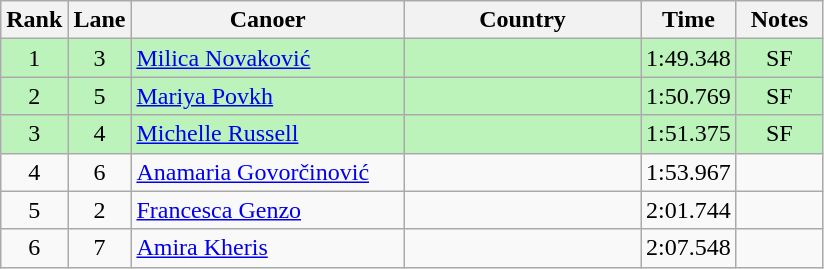<table class="wikitable" style="text-align:center;">
<tr>
<th width=30>Rank</th>
<th width=30>Lane</th>
<th width=175>Canoer</th>
<th width=150>Country</th>
<th width=30>Time</th>
<th width=50>Notes</th>
</tr>
<tr bgcolor="#bbf3bb">
<td>1</td>
<td>3</td>
<td align=left><a href='#'>Milica Novaković</a></td>
<td align=left></td>
<td>1:49.348</td>
<td>SF</td>
</tr>
<tr bgcolor="#bbf3bb">
<td>2</td>
<td>5</td>
<td align=left><a href='#'>Mariya Povkh</a></td>
<td align=left></td>
<td>1:50.769</td>
<td>SF</td>
</tr>
<tr bgcolor="#bbf3bb">
<td>3</td>
<td>4</td>
<td align=left><a href='#'>Michelle Russell</a></td>
<td align=left></td>
<td>1:51.375</td>
<td>SF</td>
</tr>
<tr>
<td>4</td>
<td>6</td>
<td align=left><a href='#'>Anamaria Govorčinović</a></td>
<td align=left></td>
<td>1:53.967</td>
<td></td>
</tr>
<tr>
<td>5</td>
<td>2</td>
<td align=left><a href='#'>Francesca Genzo</a></td>
<td align=left></td>
<td>2:01.744</td>
<td></td>
</tr>
<tr>
<td>6</td>
<td>7</td>
<td align=left><a href='#'>Amira Kheris</a></td>
<td align=left></td>
<td>2:07.548</td>
<td></td>
</tr>
</table>
